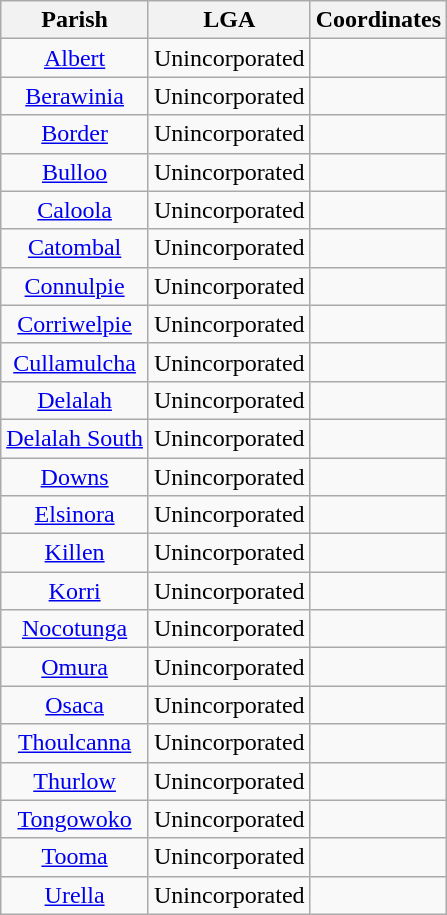<table class="wikitable" style="text-align:center">
<tr>
<th>Parish</th>
<th>LGA</th>
<th>Coordinates</th>
</tr>
<tr>
<td><a href='#'>Albert</a></td>
<td>Unincorporated</td>
<td></td>
</tr>
<tr>
<td><a href='#'>Berawinia</a></td>
<td>Unincorporated</td>
<td></td>
</tr>
<tr>
<td><a href='#'>Border</a></td>
<td>Unincorporated</td>
<td></td>
</tr>
<tr>
<td><a href='#'>Bulloo</a></td>
<td>Unincorporated</td>
<td></td>
</tr>
<tr>
<td><a href='#'>Caloola</a></td>
<td>Unincorporated</td>
<td></td>
</tr>
<tr>
<td><a href='#'>Catombal</a></td>
<td>Unincorporated</td>
<td></td>
</tr>
<tr>
<td><a href='#'>Connulpie</a></td>
<td>Unincorporated</td>
<td></td>
</tr>
<tr>
<td><a href='#'>Corriwelpie</a></td>
<td>Unincorporated</td>
<td></td>
</tr>
<tr>
<td><a href='#'>Cullamulcha</a></td>
<td>Unincorporated</td>
<td></td>
</tr>
<tr>
<td><a href='#'>Delalah</a></td>
<td>Unincorporated</td>
<td></td>
</tr>
<tr>
<td><a href='#'>Delalah South</a></td>
<td>Unincorporated</td>
<td></td>
</tr>
<tr>
<td><a href='#'>Downs</a></td>
<td>Unincorporated</td>
<td></td>
</tr>
<tr>
<td><a href='#'>Elsinora</a></td>
<td>Unincorporated</td>
<td></td>
</tr>
<tr>
<td><a href='#'>Killen</a></td>
<td>Unincorporated</td>
<td></td>
</tr>
<tr>
<td><a href='#'>Korri</a></td>
<td>Unincorporated</td>
<td></td>
</tr>
<tr>
<td><a href='#'>Nocotunga</a></td>
<td>Unincorporated</td>
<td></td>
</tr>
<tr>
<td><a href='#'>Omura</a></td>
<td>Unincorporated</td>
<td></td>
</tr>
<tr>
<td><a href='#'>Osaca</a></td>
<td>Unincorporated</td>
<td></td>
</tr>
<tr>
<td><a href='#'>Thoulcanna</a></td>
<td>Unincorporated</td>
<td></td>
</tr>
<tr>
<td><a href='#'>Thurlow</a></td>
<td>Unincorporated</td>
<td></td>
</tr>
<tr>
<td><a href='#'>Tongowoko</a></td>
<td>Unincorporated</td>
<td></td>
</tr>
<tr>
<td><a href='#'>Tooma</a></td>
<td>Unincorporated</td>
<td></td>
</tr>
<tr>
<td><a href='#'>Urella</a></td>
<td>Unincorporated</td>
<td></td>
</tr>
</table>
